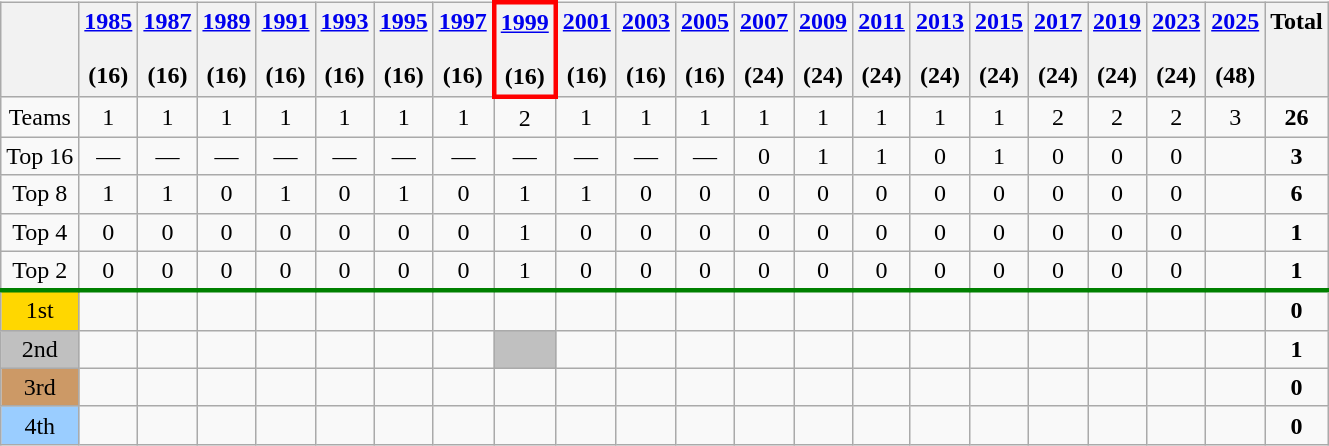<table class="wikitable" style="text-align: center">
<tr valign=top>
<th></th>
<th><a href='#'>1985</a><br><br>(16)</th>
<th><a href='#'>1987</a><br><br>(16)</th>
<th><a href='#'>1989</a><br><br>(16)</th>
<th><a href='#'>1991</a><br><br>(16)</th>
<th><a href='#'>1993</a><br><br>(16)</th>
<th><a href='#'>1995</a><br><br>(16)</th>
<th><a href='#'>1997</a><br><br>(16)</th>
<th style="border:3px solid red"><a href='#'>1999</a><br><br>(16)</th>
<th><a href='#'>2001</a><br><br>(16)</th>
<th><a href='#'>2003</a><br><br>(16)</th>
<th><a href='#'>2005</a><br><br>(16)</th>
<th><a href='#'>2007</a><br><br>(24)</th>
<th><a href='#'>2009</a><br><br>(24)</th>
<th><a href='#'>2011</a><br><br>(24)</th>
<th><a href='#'>2013</a><br><br>(24)</th>
<th><a href='#'>2015</a><br><br>(24)</th>
<th><a href='#'>2017</a><br><br>(24)</th>
<th><a href='#'>2019</a><br><br>(24)</th>
<th><a href='#'>2023</a><br><br>(24)</th>
<th><a href='#'>2025</a><br><br>(48)</th>
<th>Total</th>
</tr>
<tr>
<td>Teams</td>
<td>1</td>
<td>1</td>
<td>1</td>
<td>1</td>
<td>1</td>
<td>1</td>
<td>1</td>
<td>2</td>
<td>1</td>
<td>1</td>
<td>1</td>
<td>1</td>
<td>1</td>
<td>1</td>
<td>1</td>
<td>1</td>
<td>2</td>
<td>2</td>
<td>2</td>
<td>3</td>
<td><strong>26</strong></td>
</tr>
<tr>
<td>Top 16</td>
<td>—</td>
<td>—</td>
<td>—</td>
<td>—</td>
<td>—</td>
<td>—</td>
<td>—</td>
<td>—</td>
<td>—</td>
<td>—</td>
<td>—</td>
<td>0</td>
<td>1</td>
<td>1</td>
<td>0</td>
<td>1</td>
<td>0</td>
<td>0</td>
<td>0</td>
<td></td>
<td><strong>3</strong></td>
</tr>
<tr>
<td>Top 8</td>
<td>1</td>
<td>1</td>
<td>0</td>
<td>1</td>
<td>0</td>
<td>1</td>
<td>0</td>
<td>1</td>
<td>1</td>
<td>0</td>
<td>0</td>
<td>0</td>
<td>0</td>
<td>0</td>
<td>0</td>
<td>0</td>
<td>0</td>
<td>0</td>
<td>0</td>
<td></td>
<td><strong>6</strong></td>
</tr>
<tr>
<td>Top 4</td>
<td>0</td>
<td>0</td>
<td>0</td>
<td>0</td>
<td>0</td>
<td>0</td>
<td>0</td>
<td>1</td>
<td>0</td>
<td>0</td>
<td>0</td>
<td>0</td>
<td>0</td>
<td>0</td>
<td>0</td>
<td>0</td>
<td>0</td>
<td>0</td>
<td>0</td>
<td></td>
<td><strong>1</strong></td>
</tr>
<tr>
<td>Top 2</td>
<td>0</td>
<td>0</td>
<td>0</td>
<td>0</td>
<td>0</td>
<td>0</td>
<td>0</td>
<td>1</td>
<td>0</td>
<td>0</td>
<td>0</td>
<td>0</td>
<td>0</td>
<td>0</td>
<td>0</td>
<td>0</td>
<td>0</td>
<td>0</td>
<td>0</td>
<td></td>
<td><strong>1</strong></td>
</tr>
<tr style="border-top:3px solid green;">
<td bgcolor=gold>1st</td>
<td></td>
<td></td>
<td></td>
<td></td>
<td></td>
<td></td>
<td></td>
<td></td>
<td></td>
<td></td>
<td></td>
<td></td>
<td></td>
<td></td>
<td></td>
<td></td>
<td></td>
<td></td>
<td></td>
<td></td>
<td><strong>0</strong></td>
</tr>
<tr>
<td bgcolor=silver>2nd</td>
<td></td>
<td></td>
<td></td>
<td></td>
<td></td>
<td></td>
<td></td>
<td bgcolor=silver></td>
<td></td>
<td></td>
<td></td>
<td></td>
<td></td>
<td></td>
<td></td>
<td></td>
<td></td>
<td></td>
<td></td>
<td></td>
<td><strong>1</strong></td>
</tr>
<tr>
<td bgcolor=#cc9966>3rd</td>
<td></td>
<td></td>
<td></td>
<td></td>
<td></td>
<td></td>
<td></td>
<td></td>
<td></td>
<td></td>
<td></td>
<td></td>
<td></td>
<td></td>
<td></td>
<td></td>
<td></td>
<td></td>
<td></td>
<td></td>
<td><strong>0</strong></td>
</tr>
<tr>
<td bgcolor=#9acdff>4th</td>
<td></td>
<td></td>
<td></td>
<td></td>
<td></td>
<td></td>
<td></td>
<td></td>
<td></td>
<td></td>
<td></td>
<td></td>
<td></td>
<td></td>
<td></td>
<td></td>
<td></td>
<td></td>
<td></td>
<td></td>
<td><strong>0</strong></td>
</tr>
</table>
